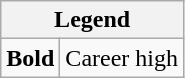<table class="wikitable">
<tr>
<th colspan="2">Legend</th>
</tr>
<tr>
<td><strong>Bold</strong></td>
<td>Career high</td>
</tr>
</table>
